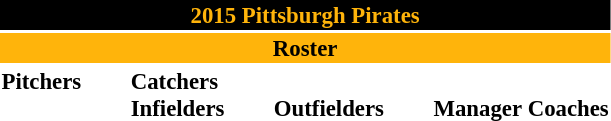<table class="toccolours" style="font-size: 95%;">
<tr>
<th colspan="10" style="background:#000000; color:#FFB40B; text-align:center;"><strong>2015 Pittsburgh Pirates</strong></th>
</tr>
<tr>
<td colspan="10" style="background:#FFB40B; color:#000000; text-align:center;"><strong>Roster</strong></td>
</tr>
<tr>
<td valign="top"><strong>Pitchers</strong><br>


















</td>
<td style="width:25px;"></td>
<td valign="top"><strong>Catchers</strong><br>



<strong>Infielders</strong>












</td>
<td style="width:25px;"></td>
<td valign="top"><br><strong>Outfielders</strong>

 






</td>
<td style="width:25px;"></td>
<td valign="top"><br><strong>Manager</strong>

<strong>Coaches</strong>
 
 
 
 
 
 
 
 
 
 </td>
</tr>
</table>
